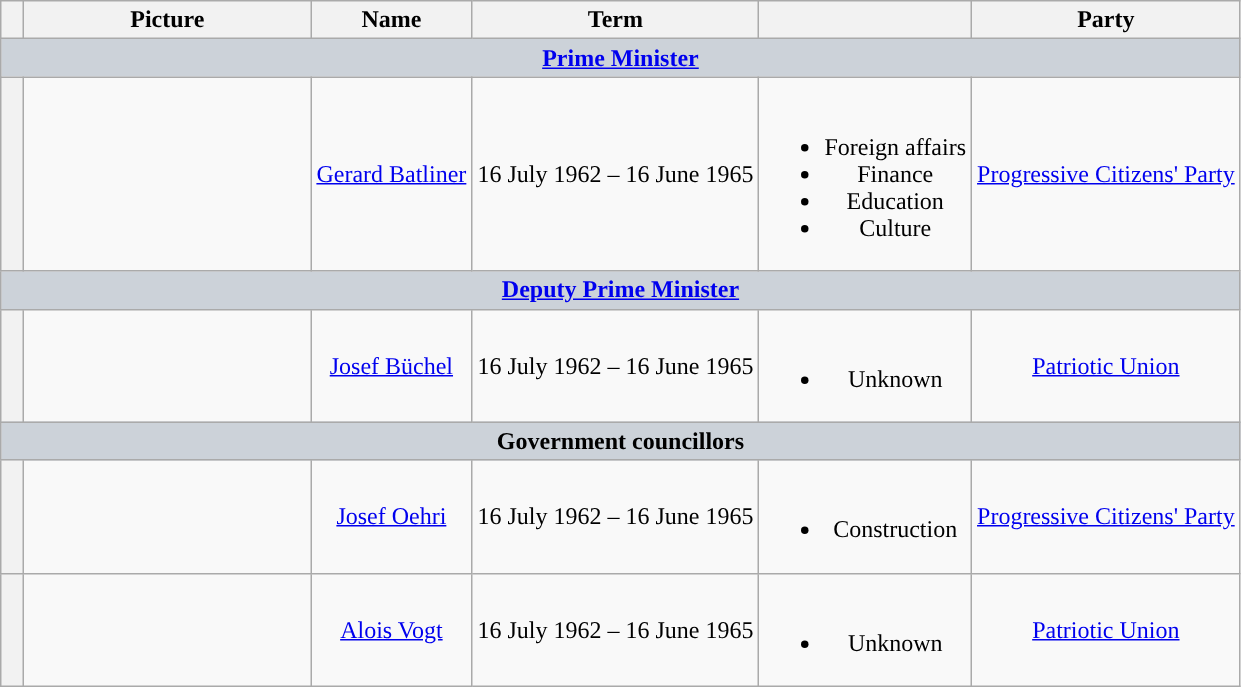<table class="wikitable" style="text-align:center">
<tr>
<th style="width: 0.5em"></th>
<th style="width: 11.5em"><strong>Picture</strong></th>
<th><strong>Name</strong></th>
<th><strong>Term</strong></th>
<th></th>
<th><strong>Party</strong></th>
</tr>
<tr>
<th colspan="7" style="background:#CCD2D9"><a href='#'>Prime Minister</a></th>
</tr>
<tr>
<th style="background:"></th>
<td></td>
<td><a href='#'>Gerard Batliner</a></td>
<td style="text-align:left">16 July 1962 – 16 June 1965</td>
<td><br><ul><li>Foreign affairs</li><li>Finance</li><li>Education</li><li>Culture</li></ul></td>
<td><a href='#'>Progressive Citizens' Party</a></td>
</tr>
<tr>
<th colspan="7" style="background:#CCD2D9"><a href='#'>Deputy Prime Minister</a></th>
</tr>
<tr>
<th style="background:"></th>
<td></td>
<td><a href='#'>Josef Büchel</a></td>
<td>16 July 1962 – 16 June 1965</td>
<td><br><ul><li>Unknown</li></ul></td>
<td><a href='#'>Patriotic Union</a></td>
</tr>
<tr>
<th colspan="7" style="background:#CCD2D9">Government councillors</th>
</tr>
<tr>
<th style="background:"></th>
<td></td>
<td><a href='#'>Josef Oehri</a></td>
<td>16 July 1962 – 16 June 1965</td>
<td><br><ul><li>Construction</li></ul></td>
<td><a href='#'>Progressive Citizens' Party</a></td>
</tr>
<tr>
<th style="background:"></th>
<td></td>
<td><a href='#'>Alois Vogt</a></td>
<td style="text-align:left">16 July 1962 – 16 June 1965</td>
<td><br><ul><li>Unknown</li></ul></td>
<td><a href='#'>Patriotic Union</a></td>
</tr>
</table>
